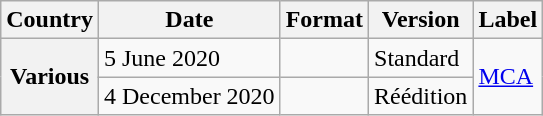<table class="wikitable plainrowheaders">
<tr>
<th scope="col">Country</th>
<th scope="col">Date</th>
<th scope="col">Format</th>
<th scope="col">Version</th>
<th scope="col">Label</th>
</tr>
<tr>
<th rowspan="2" scope="row">Various</th>
<td>5 June 2020</td>
<td></td>
<td>Standard</td>
<td rowspan="2"><a href='#'>MCA</a></td>
</tr>
<tr>
<td>4 December 2020</td>
<td></td>
<td>Réédition</td>
</tr>
</table>
